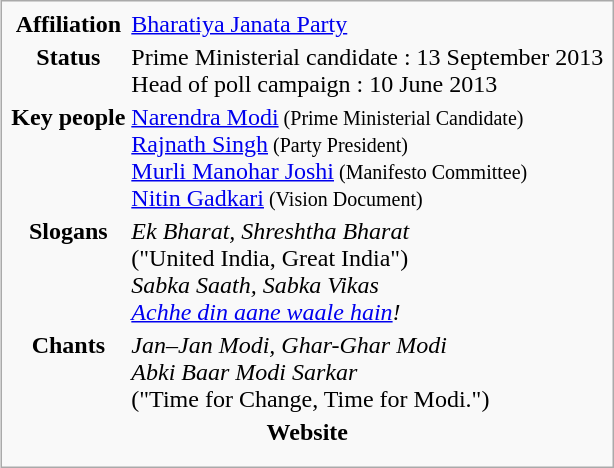<table class="infobox vcard">
<tr>
<th>Affiliation</th>
<td><a href='#'>Bharatiya Janata Party</a></td>
</tr>
<tr>
<th>Status</th>
<td>Prime Ministerial candidate : 13 September 2013<br>Head of poll campaign : 10 June 2013</td>
</tr>
<tr>
<th>Key people</th>
<td><a href='#'>Narendra Modi</a><small> (Prime Ministerial Candidate)</small><br><a href='#'>Rajnath Singh</a><small> (Party President)</small><br><a href='#'>Murli Manohar Joshi</a><small> (Manifesto Committee)</small><br><a href='#'>Nitin Gadkari</a><small> (Vision Document)</small></td>
</tr>
<tr>
<th>Slogans</th>
<td><em>Ek Bharat, Shreshtha Bharat</em> <br><small></small>("United India, Great India")<br><em>Sabka Saath, Sabka Vikas</em><br><em><a href='#'>Achhe din aane waale hain</a>!</em></td>
</tr>
<tr>
<th>Chants</th>
<td><em>Jan–Jan Modi, Ghar-Ghar Modi</em> <br><em>Abki Baar Modi Sarkar</em><br><small></small>("Time for Change, Time for Modi.")</td>
</tr>
<tr>
<th class="note" colspan="2" style="text-align: center;">Website</th>
</tr>
<tr>
<td class="url" colspan="2" style="text-align: center;"> </td>
</tr>
<tr>
<td style="text-align: center;" colspan="2"></td>
</tr>
</table>
